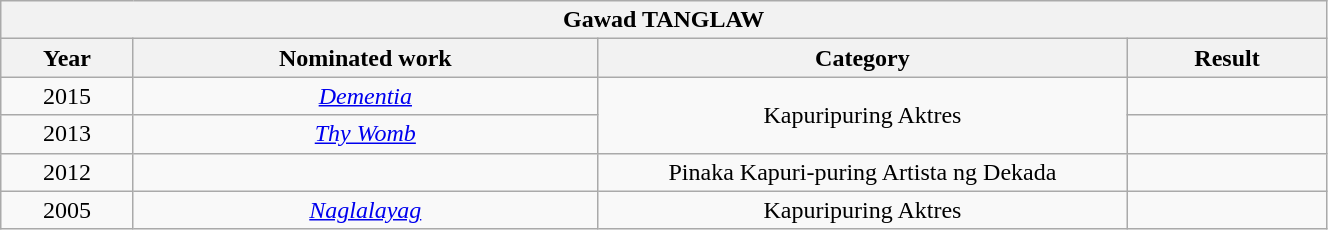<table width="70%" class="wikitable sortable">
<tr>
<th colspan="4" align="center"><strong>Gawad TANGLAW</strong></th>
</tr>
<tr>
<th width="10%">Year</th>
<th width="35%">Nominated work</th>
<th width="40%">Category</th>
<th width="15%">Result</th>
</tr>
<tr>
<td align="center">2015</td>
<td align="center"><em><a href='#'>Dementia</a></em></td>
<td align="center" rowspan=2>Kapuripuring Aktres</td>
<td></td>
</tr>
<tr>
<td align="center">2013</td>
<td align="center"><em><a href='#'>Thy Womb</a></em></td>
<td></td>
</tr>
<tr>
<td align="center">2012</td>
<td align="center"></td>
<td align="center">Pinaka Kapuri-puring Artista ng Dekada </td>
<td></td>
</tr>
<tr>
<td align="center">2005</td>
<td align="center"><em><a href='#'>Naglalayag</a></em></td>
<td align="center">Kapuripuring Aktres</td>
<td></td>
</tr>
</table>
